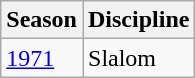<table class="wikitable">
<tr>
<th>Season</th>
<th>Discipline</th>
</tr>
<tr>
<td><a href='#'>1971</a></td>
<td>Slalom</td>
</tr>
</table>
